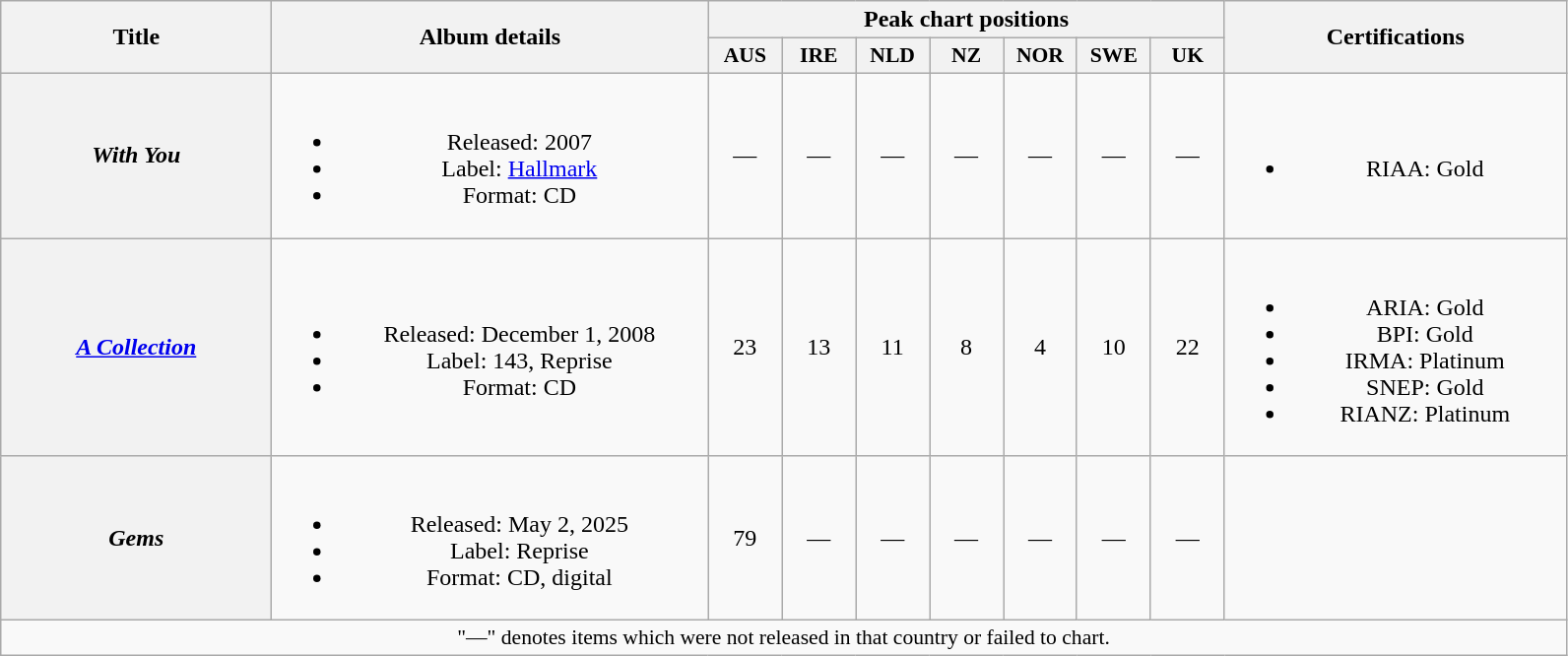<table class="wikitable plainrowheaders" style="text-align:center;" border="1">
<tr>
<th scope="col" rowspan="2" style="width:11em;">Title</th>
<th scope="col" rowspan="2" style="width:18em;">Album details</th>
<th scope="col" colspan="7">Peak chart positions</th>
<th scope="col" rowspan="2" style="width:14em;">Certifications</th>
</tr>
<tr>
<th scope="col" style="width:3em;font-size:90%;">AUS<br></th>
<th scope="col" style="width:3em;font-size:90%;">IRE<br></th>
<th scope="col" style="width:3em;font-size:90%;">NLD<br></th>
<th scope="col" style="width:3em;font-size:90%;">NZ<br></th>
<th scope="col" style="width:3em;font-size:90%;">NOR<br></th>
<th scope="col" style="width:3em;font-size:90%;">SWE<br></th>
<th scope="col" style="width:3em;font-size:90%;">UK<br></th>
</tr>
<tr>
<th scope="row"><em>With You</em></th>
<td><br><ul><li>Released: 2007</li><li>Label: <a href='#'>Hallmark</a></li><li>Format: CD</li></ul></td>
<td>—</td>
<td>—</td>
<td>—</td>
<td>—</td>
<td>—</td>
<td>—</td>
<td>—</td>
<td><br><ul><li>RIAA: Gold</li></ul></td>
</tr>
<tr>
<th scope="row"><em><a href='#'>A Collection</a></em></th>
<td><br><ul><li>Released: December 1, 2008</li><li>Label: 143, Reprise</li><li>Format: CD</li></ul></td>
<td>23</td>
<td>13</td>
<td>11</td>
<td>8</td>
<td>4</td>
<td>10</td>
<td>22</td>
<td><br><ul><li>ARIA: Gold</li><li>BPI: Gold</li><li>IRMA: Platinum</li><li>SNEP: Gold</li><li>RIANZ: Platinum</li></ul></td>
</tr>
<tr>
<th scope="row"><em>Gems</em></th>
<td><br><ul><li>Released: May 2, 2025</li><li>Label: Reprise</li><li>Format: CD, digital</li></ul></td>
<td>79</td>
<td>—</td>
<td>—</td>
<td>—</td>
<td>—</td>
<td>—</td>
<td>—</td>
<td></td>
</tr>
<tr>
<td colspan="12" style="text-align:center; font-size:90%;">"—" denotes items which were not released in that country or failed to chart.</td>
</tr>
</table>
